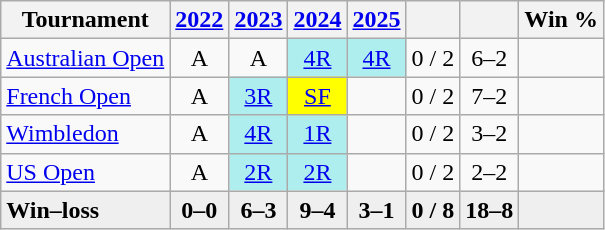<table class=wikitable style=text-align:center>
<tr>
<th>Tournament</th>
<th><a href='#'>2022</a></th>
<th><a href='#'>2023</a></th>
<th><a href='#'>2024</a></th>
<th><a href='#'>2025</a></th>
<th></th>
<th></th>
<th>Win %</th>
</tr>
<tr>
<td style=text-align:left><a href='#'>Australian Open</a></td>
<td>A</td>
<td>A</td>
<td style=background:#afeeee><a href='#'>4R</a></td>
<td style=background:#afeeee><a href='#'>4R</a></td>
<td>0 / 2</td>
<td>6–2</td>
<td></td>
</tr>
<tr>
<td style=text-align:left><a href='#'>French Open</a></td>
<td>A</td>
<td style=background:#afeeee><a href='#'>3R</a></td>
<td style=background:yellow><a href='#'>SF</a></td>
<td></td>
<td>0 / 2</td>
<td>7–2</td>
<td></td>
</tr>
<tr>
<td style=text-align:left><a href='#'>Wimbledon</a></td>
<td>A</td>
<td style=background:#afeeee><a href='#'>4R</a></td>
<td style=background:#afeeee><a href='#'>1R</a></td>
<td></td>
<td>0 / 2</td>
<td>3–2</td>
<td></td>
</tr>
<tr>
<td style=text-align:left><a href='#'>US Open</a></td>
<td>A</td>
<td style=background:#afeeee><a href='#'>2R</a></td>
<td style=background:#afeeee><a href='#'>2R</a></td>
<td></td>
<td>0 / 2</td>
<td>2–2</td>
<td></td>
</tr>
<tr style=background:#efefef;font-weight:bold>
<td style=text-align:left>Win–loss</td>
<td>0–0</td>
<td>6–3</td>
<td>9–4</td>
<td>3–1</td>
<td>0 / 8</td>
<td>18–8</td>
<td></td>
</tr>
</table>
